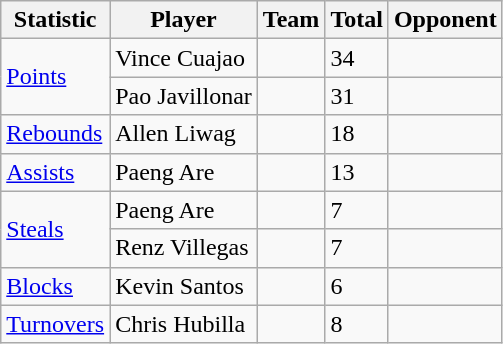<table class="wikitable">
<tr>
<th>Statistic</th>
<th>Player</th>
<th>Team</th>
<th>Total</th>
<th>Opponent</th>
</tr>
<tr>
<td rowspan="2"><a href='#'>Points</a></td>
<td>Vince Cuajao</td>
<td></td>
<td>34</td>
<td></td>
</tr>
<tr>
<td>Pao Javillonar</td>
<td></td>
<td>31</td>
<td></td>
</tr>
<tr>
<td><a href='#'>Rebounds</a></td>
<td>Allen Liwag</td>
<td></td>
<td>18</td>
<td></td>
</tr>
<tr>
<td><a href='#'>Assists</a></td>
<td>Paeng Are</td>
<td></td>
<td>13</td>
<td></td>
</tr>
<tr>
<td rowspan="2"><a href='#'>Steals</a></td>
<td>Paeng Are</td>
<td></td>
<td>7</td>
<td></td>
</tr>
<tr>
<td>Renz Villegas</td>
<td></td>
<td>7</td>
<td></td>
</tr>
<tr>
<td><a href='#'>Blocks</a></td>
<td>Kevin Santos</td>
<td></td>
<td>6</td>
<td></td>
</tr>
<tr>
<td><a href='#'>Turnovers</a></td>
<td>Chris Hubilla</td>
<td></td>
<td>8</td>
<td></td>
</tr>
</table>
